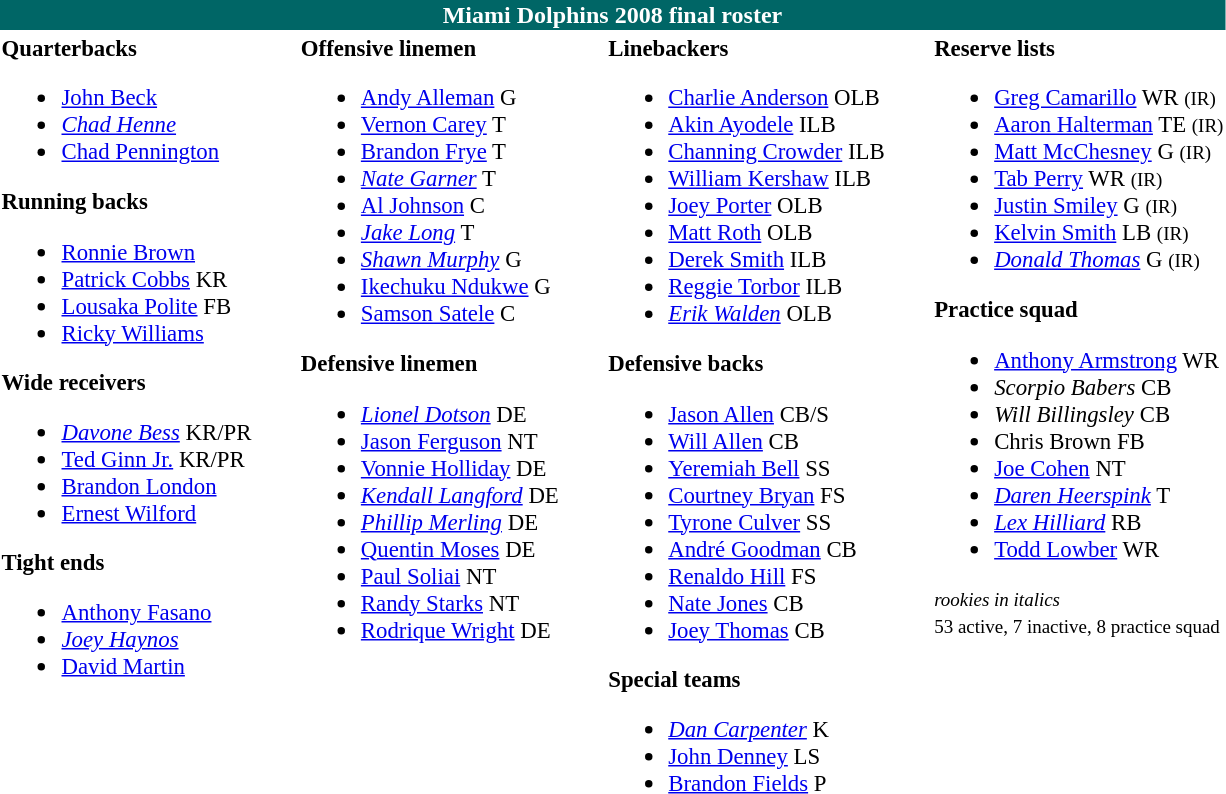<table class="toccolours" style="text-align: left;">
<tr>
<th colspan="9" style="background:#066; color:white; text-align:center;">Miami Dolphins 2008 final roster</th>
</tr>
<tr>
<td style="font-size:95%; vertical-align:top;"><strong>Quarterbacks</strong><br><ul><li> <a href='#'>John Beck</a></li><li> <em><a href='#'>Chad Henne</a></em></li><li> <a href='#'>Chad Pennington</a></li></ul><strong>Running backs</strong><ul><li> <a href='#'>Ronnie Brown</a></li><li> <a href='#'>Patrick Cobbs</a> KR</li><li> <a href='#'>Lousaka Polite</a> FB</li><li> <a href='#'>Ricky Williams</a></li></ul><strong>Wide receivers</strong><ul><li> <em><a href='#'>Davone Bess</a></em> KR/PR</li><li> <a href='#'>Ted Ginn Jr.</a> KR/PR</li><li> <a href='#'>Brandon London</a></li><li> <a href='#'>Ernest Wilford</a></li></ul><strong>Tight ends</strong><ul><li> <a href='#'>Anthony Fasano</a></li><li> <em><a href='#'>Joey Haynos</a></em></li><li> <a href='#'>David Martin</a></li></ul></td>
<td style="width: 25px;"></td>
<td style="font-size:95%; vertical-align:top;"><strong>Offensive linemen</strong><br><ul><li> <a href='#'>Andy Alleman</a> G</li><li> <a href='#'>Vernon Carey</a> T</li><li> <a href='#'>Brandon Frye</a> T</li><li> <em><a href='#'>Nate Garner</a></em> T</li><li> <a href='#'>Al Johnson</a> C</li><li> <em><a href='#'>Jake Long</a></em> T</li><li> <em><a href='#'>Shawn Murphy</a></em> G</li><li> <a href='#'>Ikechuku Ndukwe</a> G</li><li> <a href='#'>Samson Satele</a> C</li></ul><strong>Defensive linemen</strong><ul><li> <em><a href='#'>Lionel Dotson</a></em> DE</li><li> <a href='#'>Jason Ferguson</a> NT</li><li> <a href='#'>Vonnie Holliday</a> DE</li><li> <em><a href='#'>Kendall Langford</a></em> DE</li><li> <em><a href='#'>Phillip Merling</a></em> DE</li><li> <a href='#'>Quentin Moses</a> DE</li><li> <a href='#'>Paul Soliai</a> NT</li><li> <a href='#'>Randy Starks</a> NT</li><li> <a href='#'>Rodrique Wright</a> DE</li></ul></td>
<td style="width: 25px;"></td>
<td style="font-size:95%; vertical-align:top;"><strong>Linebackers</strong><br><ul><li> <a href='#'>Charlie Anderson</a> OLB</li><li> <a href='#'>Akin Ayodele</a> ILB</li><li> <a href='#'>Channing Crowder</a> ILB</li><li> <a href='#'>William Kershaw</a> ILB</li><li> <a href='#'>Joey Porter</a> OLB</li><li> <a href='#'>Matt Roth</a> OLB</li><li> <a href='#'>Derek Smith</a> ILB</li><li> <a href='#'>Reggie Torbor</a> ILB</li><li> <em><a href='#'>Erik Walden</a></em> OLB</li></ul><strong>Defensive backs</strong><ul><li> <a href='#'>Jason Allen</a> CB/S</li><li> <a href='#'>Will Allen</a> CB</li><li> <a href='#'>Yeremiah Bell</a> SS</li><li> <a href='#'>Courtney Bryan</a> FS</li><li> <a href='#'>Tyrone Culver</a> SS</li><li> <a href='#'>André Goodman</a> CB</li><li> <a href='#'>Renaldo Hill</a> FS</li><li> <a href='#'>Nate Jones</a> CB</li><li> <a href='#'>Joey Thomas</a> CB</li></ul><strong>Special teams</strong><ul><li> <em><a href='#'>Dan Carpenter</a></em> K</li><li> <a href='#'>John Denney</a> LS</li><li> <a href='#'>Brandon Fields</a> P</li></ul></td>
<td style="width: 25px;"></td>
<td style="font-size:95%; vertical-align:top;"><strong>Reserve lists</strong><br><ul><li> <a href='#'>Greg Camarillo</a> WR <small>(IR)</small> </li><li> <a href='#'>Aaron Halterman</a> TE <small>(IR)</small> </li><li> <a href='#'>Matt McChesney</a> G <small>(IR)</small> </li><li> <a href='#'>Tab Perry</a> WR <small>(IR)</small> </li><li> <a href='#'>Justin Smiley</a> G <small>(IR)</small> </li><li> <a href='#'>Kelvin Smith</a> LB <small>(IR)</small> </li><li> <em><a href='#'>Donald Thomas</a></em> G <small>(IR)</small> </li></ul><strong>Practice squad</strong><ul><li> <a href='#'>Anthony Armstrong</a> WR</li><li> <em>Scorpio Babers</em> CB</li><li> <em>Will Billingsley</em> CB</li><li> Chris Brown FB</li><li> <a href='#'>Joe Cohen</a> NT</li><li> <em><a href='#'>Daren Heerspink</a></em> T</li><li> <em><a href='#'>Lex Hilliard</a></em> RB</li><li> <a href='#'>Todd Lowber</a> WR</li></ul><small><em>rookies in italics</em></small><br>
<small>53 active, 7 inactive, 8 practice squad </small></td>
</tr>
</table>
